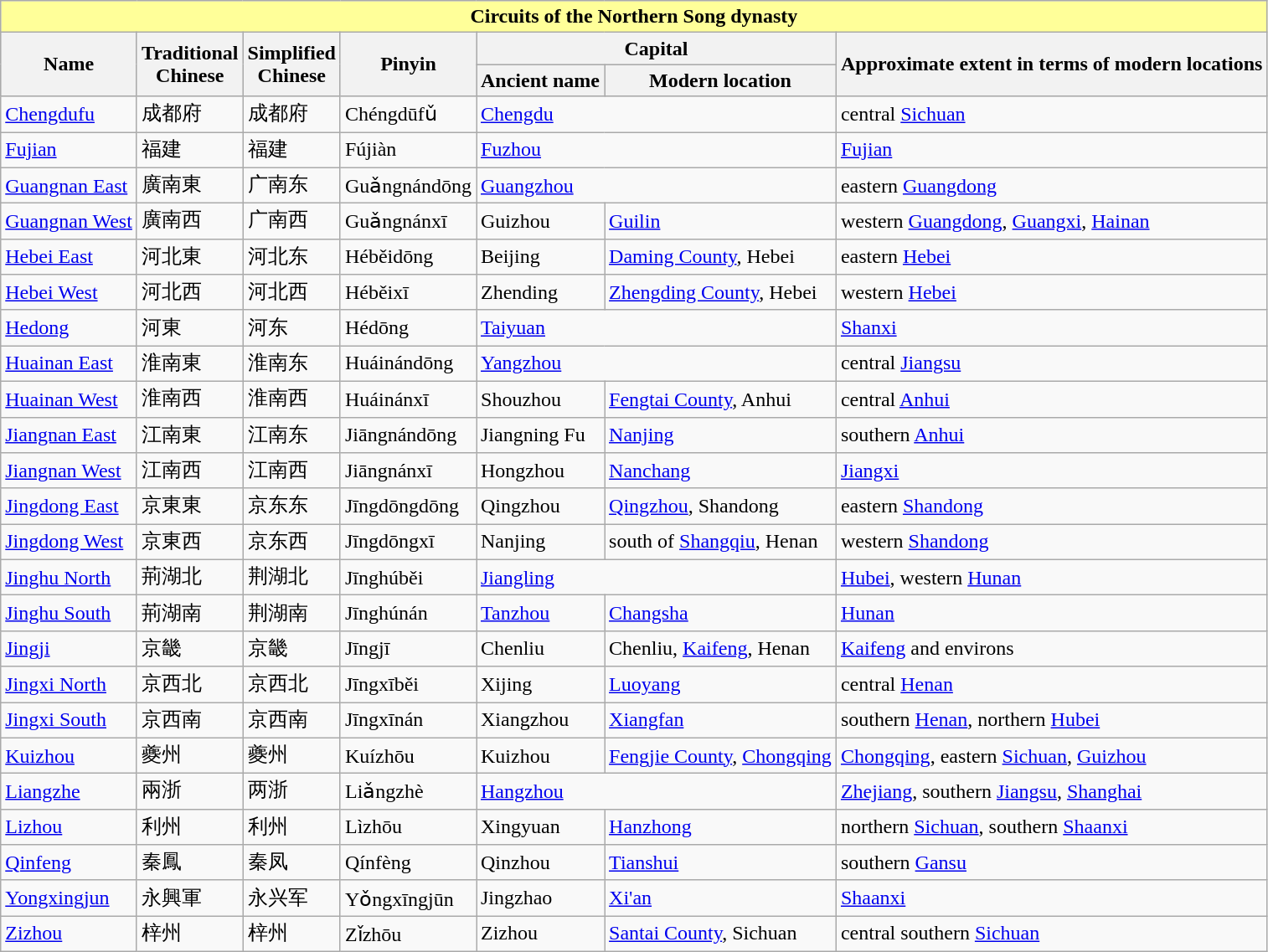<table class="wikitable collapsible collapsed">
<tr>
<th colspan="7" style="background: #ffff99;"><strong>Circuits of the Northern Song dynasty</strong></th>
</tr>
<tr bgcolor=cccccc>
<th rowspan="2">Name</th>
<th rowspan="2">Traditional<br>Chinese</th>
<th rowspan="2">Simplified<br>Chinese</th>
<th rowspan="2">Pinyin</th>
<th colspan="2">Capital</th>
<th rowspan="2">Approximate extent in terms of modern locations</th>
</tr>
<tr bgcolor=cccccc>
<th>Ancient name</th>
<th>Modern location</th>
</tr>
<tr>
<td><a href='#'>Chengdufu</a></td>
<td>成都府</td>
<td>成都府</td>
<td>Chéngdūfǔ</td>
<td colspan="2"><a href='#'>Chengdu</a></td>
<td>central <a href='#'>Sichuan</a></td>
</tr>
<tr>
<td><a href='#'>Fujian</a></td>
<td>福建</td>
<td>福建</td>
<td>Fújiàn</td>
<td colspan="2"><a href='#'>Fuzhou</a></td>
<td><a href='#'>Fujian</a></td>
</tr>
<tr>
<td><a href='#'>Guangnan East</a></td>
<td>廣南東</td>
<td>广南东</td>
<td>Guǎngnándōng</td>
<td colspan="2"><a href='#'>Guangzhou</a></td>
<td>eastern <a href='#'>Guangdong</a></td>
</tr>
<tr>
<td><a href='#'>Guangnan West</a></td>
<td>廣南西</td>
<td>广南西</td>
<td>Guǎngnánxī</td>
<td>Guizhou</td>
<td><a href='#'>Guilin</a></td>
<td>western <a href='#'>Guangdong</a>, <a href='#'>Guangxi</a>, <a href='#'>Hainan</a></td>
</tr>
<tr>
<td><a href='#'>Hebei East</a></td>
<td>河北東</td>
<td>河北东</td>
<td>Héběidōng</td>
<td>Beijing</td>
<td><a href='#'>Daming County</a>, Hebei</td>
<td>eastern <a href='#'>Hebei</a></td>
</tr>
<tr>
<td><a href='#'>Hebei West</a></td>
<td>河北西</td>
<td>河北西</td>
<td>Héběixī</td>
<td>Zhending</td>
<td><a href='#'>Zhengding County</a>, Hebei</td>
<td>western <a href='#'>Hebei</a></td>
</tr>
<tr>
<td><a href='#'>Hedong</a></td>
<td>河東</td>
<td>河东</td>
<td>Hédōng</td>
<td colspan="2"><a href='#'>Taiyuan</a></td>
<td><a href='#'>Shanxi</a></td>
</tr>
<tr>
<td><a href='#'>Huainan East</a></td>
<td>淮南東</td>
<td>淮南东</td>
<td>Huáinándōng</td>
<td colspan="2"><a href='#'>Yangzhou</a></td>
<td>central <a href='#'>Jiangsu</a></td>
</tr>
<tr>
<td><a href='#'>Huainan West</a></td>
<td>淮南西</td>
<td>淮南西</td>
<td>Huáinánxī</td>
<td>Shouzhou</td>
<td><a href='#'>Fengtai County</a>, Anhui</td>
<td>central <a href='#'>Anhui</a></td>
</tr>
<tr>
<td><a href='#'>Jiangnan East</a></td>
<td>江南東</td>
<td>江南东</td>
<td>Jiāngnándōng</td>
<td>Jiangning Fu</td>
<td><a href='#'>Nanjing</a></td>
<td>southern <a href='#'>Anhui</a></td>
</tr>
<tr>
<td><a href='#'>Jiangnan West</a></td>
<td>江南西</td>
<td>江南西</td>
<td>Jiāngnánxī</td>
<td>Hongzhou</td>
<td><a href='#'>Nanchang</a></td>
<td><a href='#'>Jiangxi</a></td>
</tr>
<tr>
<td><a href='#'>Jingdong East</a></td>
<td>京東東</td>
<td>京东东</td>
<td>Jīngdōngdōng</td>
<td>Qingzhou</td>
<td><a href='#'>Qingzhou</a>, Shandong</td>
<td>eastern <a href='#'>Shandong</a></td>
</tr>
<tr>
<td><a href='#'>Jingdong West</a></td>
<td>京東西</td>
<td>京东西</td>
<td>Jīngdōngxī</td>
<td>Nanjing</td>
<td>south of <a href='#'>Shangqiu</a>, Henan</td>
<td>western <a href='#'>Shandong</a></td>
</tr>
<tr>
<td><a href='#'>Jinghu North</a></td>
<td>荊湖北</td>
<td>荆湖北</td>
<td>Jīnghúběi</td>
<td colspan="2"><a href='#'>Jiangling</a></td>
<td><a href='#'>Hubei</a>, western <a href='#'>Hunan</a></td>
</tr>
<tr>
<td><a href='#'>Jinghu South</a></td>
<td>荊湖南</td>
<td>荆湖南</td>
<td>Jīnghúnán</td>
<td><a href='#'>Tanzhou</a></td>
<td><a href='#'>Changsha</a></td>
<td><a href='#'>Hunan</a></td>
</tr>
<tr>
<td><a href='#'>Jingji</a></td>
<td>京畿</td>
<td>京畿</td>
<td>Jīngjī</td>
<td>Chenliu</td>
<td>Chenliu, <a href='#'>Kaifeng</a>, Henan</td>
<td><a href='#'>Kaifeng</a> and environs</td>
</tr>
<tr>
<td><a href='#'>Jingxi North</a></td>
<td>京西北</td>
<td>京西北</td>
<td>Jīngxīběi</td>
<td>Xijing</td>
<td><a href='#'>Luoyang</a></td>
<td>central <a href='#'>Henan</a></td>
</tr>
<tr>
<td><a href='#'>Jingxi South</a></td>
<td>京西南</td>
<td>京西南</td>
<td>Jīngxīnán</td>
<td>Xiangzhou</td>
<td><a href='#'>Xiangfan</a></td>
<td>southern <a href='#'>Henan</a>, northern <a href='#'>Hubei</a></td>
</tr>
<tr>
<td><a href='#'>Kuizhou</a></td>
<td>夔州</td>
<td>夔州</td>
<td>Kuízhōu</td>
<td>Kuizhou</td>
<td><a href='#'>Fengjie County</a>, <a href='#'>Chongqing</a></td>
<td><a href='#'>Chongqing</a>, eastern <a href='#'>Sichuan</a>, <a href='#'>Guizhou</a></td>
</tr>
<tr>
<td><a href='#'>Liangzhe</a></td>
<td>兩浙</td>
<td>两浙</td>
<td>Liǎngzhè</td>
<td colspan="2"><a href='#'>Hangzhou</a></td>
<td><a href='#'>Zhejiang</a>, southern <a href='#'>Jiangsu</a>, <a href='#'>Shanghai</a></td>
</tr>
<tr>
<td><a href='#'>Lizhou</a></td>
<td>利州</td>
<td>利州</td>
<td>Lìzhōu</td>
<td>Xingyuan</td>
<td><a href='#'>Hanzhong</a></td>
<td>northern <a href='#'>Sichuan</a>, southern <a href='#'>Shaanxi</a></td>
</tr>
<tr>
<td><a href='#'>Qinfeng</a></td>
<td>秦鳳</td>
<td>秦凤</td>
<td>Qínfèng</td>
<td>Qinzhou</td>
<td><a href='#'>Tianshui</a></td>
<td>southern <a href='#'>Gansu</a></td>
</tr>
<tr>
<td><a href='#'>Yongxingjun</a></td>
<td>永興軍</td>
<td>永兴军</td>
<td>Yǒngxīngjūn</td>
<td>Jingzhao</td>
<td><a href='#'>Xi'an</a></td>
<td><a href='#'>Shaanxi</a></td>
</tr>
<tr>
<td><a href='#'>Zizhou</a></td>
<td>梓州</td>
<td>梓州</td>
<td>Zǐzhōu</td>
<td>Zizhou</td>
<td><a href='#'>Santai County</a>, Sichuan</td>
<td>central southern <a href='#'>Sichuan</a></td>
</tr>
</table>
